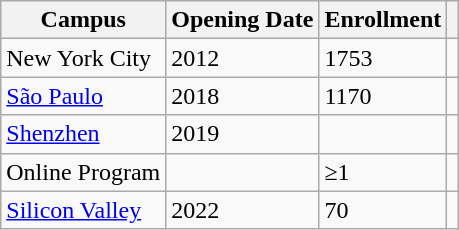<table class="wikitable">
<tr>
<th>Campus</th>
<th>Opening Date</th>
<th>Enrollment</th>
<th></th>
</tr>
<tr>
<td>New York City</td>
<td>2012</td>
<td>1753</td>
<td></td>
</tr>
<tr>
<td><a href='#'>São Paulo</a></td>
<td>2018</td>
<td>1170</td>
<td></td>
</tr>
<tr>
<td><a href='#'>Shenzhen</a></td>
<td>2019</td>
<td></td>
<td></td>
</tr>
<tr>
<td>Online Program</td>
<td></td>
<td>≥1</td>
<td></td>
</tr>
<tr>
<td><a href='#'>Silicon Valley</a></td>
<td>2022</td>
<td>70</td>
<td></td>
</tr>
</table>
